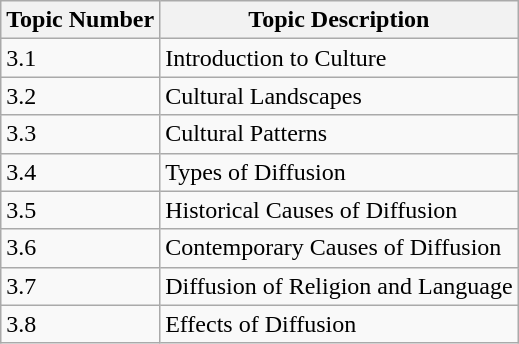<table class="wikitable">
<tr>
<th>Topic Number</th>
<th>Topic Description</th>
</tr>
<tr>
<td>3.1</td>
<td>Introduction to Culture</td>
</tr>
<tr>
<td>3.2</td>
<td>Cultural Landscapes</td>
</tr>
<tr>
<td>3.3</td>
<td>Cultural Patterns</td>
</tr>
<tr>
<td>3.4</td>
<td>Types of Diffusion</td>
</tr>
<tr>
<td>3.5</td>
<td>Historical Causes of Diffusion</td>
</tr>
<tr>
<td>3.6</td>
<td>Contemporary Causes of Diffusion</td>
</tr>
<tr>
<td>3.7</td>
<td>Diffusion of Religion and Language</td>
</tr>
<tr>
<td>3.8</td>
<td>Effects of Diffusion</td>
</tr>
</table>
